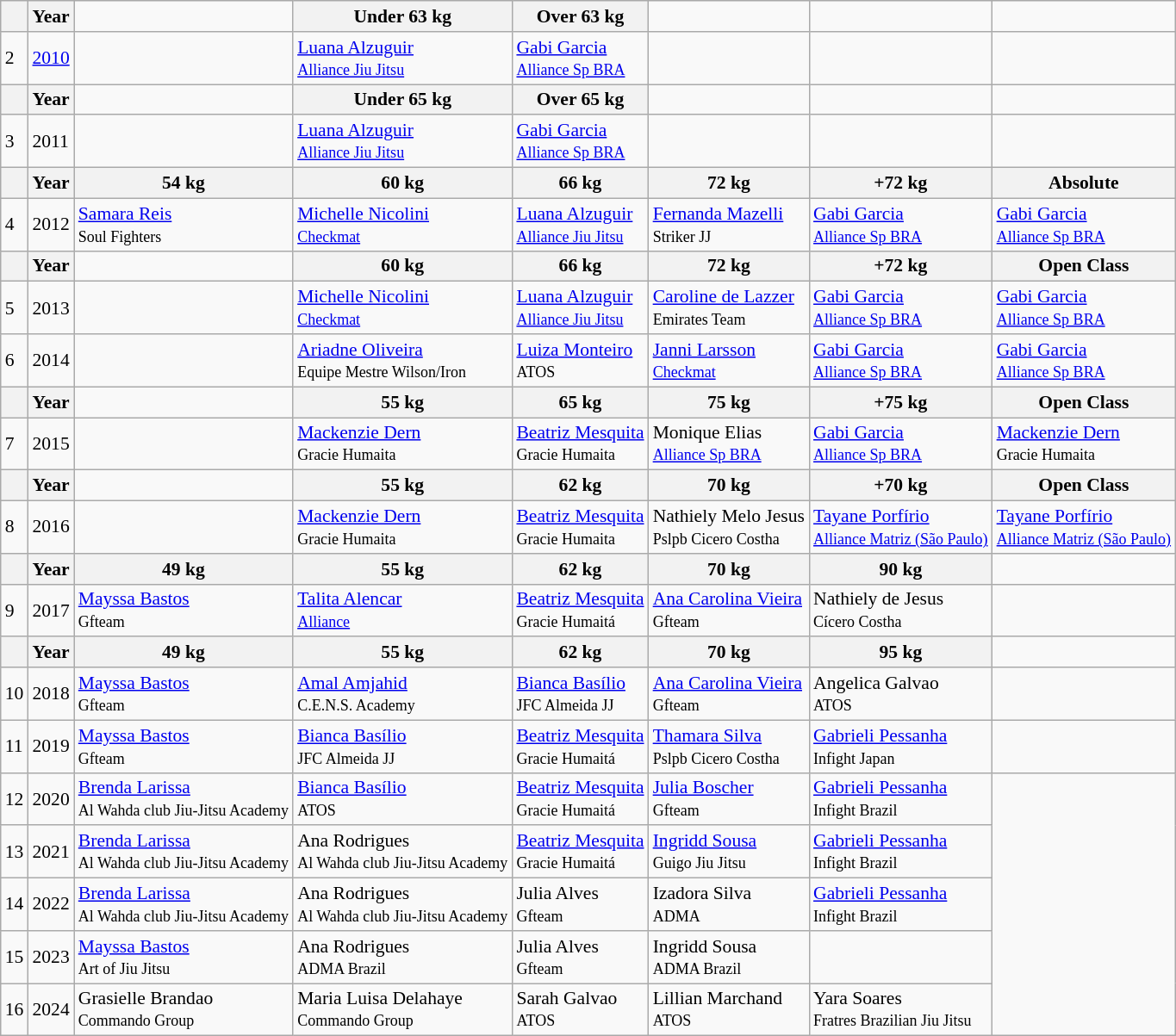<table class="wikitable sortable" style="font-size: 90%">
<tr>
<th scope="col"></th>
<th>Year</th>
<td></td>
<th>Under 63 kg</th>
<th>Over 63 kg</th>
<td></td>
<td></td>
</tr>
<tr>
<td>2</td>
<td><a href='#'>2010</a></td>
<td></td>
<td> <a href='#'>Luana Alzuguir</a><br><small><a href='#'>Alliance Jiu Jitsu</a></small></td>
<td> <a href='#'>Gabi Garcia</a><br><small><a href='#'>Alliance Sp BRA</a></small></td>
<td></td>
<td></td>
<td></td>
</tr>
<tr>
<th scope="col"></th>
<th>Year</th>
<td></td>
<th>Under 65 kg</th>
<th>Over 65 kg</th>
<td></td>
<td></td>
<td></td>
</tr>
<tr>
<td>3</td>
<td>2011</td>
<td></td>
<td> <a href='#'>Luana Alzuguir</a><br><small><a href='#'>Alliance Jiu Jitsu</a></small></td>
<td> <a href='#'>Gabi Garcia</a><br><small><a href='#'>Alliance Sp BRA</a></small></td>
<td></td>
<td></td>
<td></td>
</tr>
<tr>
<th scope="col"></th>
<th>Year</th>
<th>54 kg</th>
<th>60 kg</th>
<th>66 kg</th>
<th>72 kg</th>
<th>+72 kg</th>
<th>Absolute</th>
</tr>
<tr>
<td>4</td>
<td>2012</td>
<td> <a href='#'>Samara Reis</a><br><small>Soul Fighters</small></td>
<td> <a href='#'>Michelle Nicolini</a><br><small><a href='#'>Checkmat</a></small></td>
<td> <a href='#'>Luana Alzuguir</a><br><small><a href='#'>Alliance Jiu Jitsu</a></small></td>
<td> <a href='#'>Fernanda Mazelli</a><br><small>Striker JJ</small></td>
<td> <a href='#'>Gabi Garcia</a><br><small><a href='#'>Alliance Sp BRA</a></small></td>
<td> <a href='#'>Gabi Garcia</a><br><small><a href='#'>Alliance Sp BRA</a></small></td>
</tr>
<tr>
<th scope="col"></th>
<th>Year</th>
<td></td>
<th>60 kg</th>
<th>66 kg</th>
<th>72 kg</th>
<th>+72 kg</th>
<th>Open Class</th>
</tr>
<tr>
<td>5</td>
<td>2013</td>
<td></td>
<td> <a href='#'>Michelle Nicolini</a><br><small><a href='#'>Checkmat</a></small></td>
<td> <a href='#'>Luana Alzuguir</a><br><small><a href='#'>Alliance Jiu Jitsu</a></small></td>
<td> <a href='#'>Caroline de Lazzer</a><br><small>Emirates Team</small></td>
<td> <a href='#'>Gabi Garcia</a><br><small><a href='#'>Alliance Sp BRA</a></small></td>
<td> <a href='#'>Gabi Garcia</a><br><small><a href='#'>Alliance Sp BRA</a></small></td>
</tr>
<tr>
<td>6</td>
<td>2014</td>
<td></td>
<td> <a href='#'>Ariadne Oliveira</a><br><small>Equipe Mestre Wilson/Iron</small></td>
<td> <a href='#'>Luiza Monteiro</a><br><small>ATOS</small></td>
<td> <a href='#'>Janni Larsson</a><br><small><a href='#'>Checkmat</a></small></td>
<td> <a href='#'>Gabi Garcia</a><br><small><a href='#'>Alliance Sp BRA</a></small></td>
<td> <a href='#'>Gabi Garcia</a><br><small><a href='#'>Alliance Sp BRA</a></small></td>
</tr>
<tr>
<th scope="col"></th>
<th>Year</th>
<td></td>
<th>55 kg</th>
<th>65 kg</th>
<th>75 kg</th>
<th>+75 kg</th>
<th>Open Class</th>
</tr>
<tr>
<td>7</td>
<td>2015</td>
<td></td>
<td> <a href='#'>Mackenzie Dern</a><br><small>Gracie Humaita</small></td>
<td> <a href='#'>Beatriz Mesquita</a><br><small>Gracie Humaita</small></td>
<td> Monique Elias<br><small><a href='#'>Alliance Sp BRA</a></small></td>
<td> <a href='#'>Gabi Garcia</a><br><small><a href='#'>Alliance Sp BRA</a></small></td>
<td> <a href='#'>Mackenzie Dern</a><br><small>Gracie Humaita</small></td>
</tr>
<tr>
<th scope="col"></th>
<th>Year</th>
<td></td>
<th>55 kg</th>
<th>62 kg</th>
<th>70 kg</th>
<th>+70 kg</th>
<th>Open Class</th>
</tr>
<tr>
<td>8</td>
<td>2016</td>
<td></td>
<td> <a href='#'>Mackenzie Dern</a><br><small>Gracie Humaita</small></td>
<td> <a href='#'>Beatriz Mesquita</a><br><small>Gracie Humaita</small></td>
<td> Nathiely Melo Jesus<br><small>Pslpb Cicero Costha</small></td>
<td><a href='#'>Tayane Porfírio</a><br><small><a href='#'>Alliance Matriz (São Paulo)</a></small></td>
<td><a href='#'>Tayane Porfírio</a><br><small><a href='#'>Alliance Matriz (São Paulo)</a></small></td>
</tr>
<tr>
<th scope="col"></th>
<th>Year</th>
<th>49 kg</th>
<th>55 kg</th>
<th>62 kg</th>
<th>70 kg</th>
<th>90 kg</th>
<td></td>
</tr>
<tr>
<td>9</td>
<td>2017</td>
<td> <a href='#'>Mayssa Bastos</a><br><small>Gfteam</small></td>
<td> <a href='#'>Talita Alencar</a><br><small><a href='#'>Alliance</a></small></td>
<td> <a href='#'>Beatriz Mesquita</a><br><small>Gracie Humaitá</small></td>
<td> <a href='#'>Ana Carolina Vieira</a><br><small>Gfteam</small></td>
<td> Nathiely de Jesus<br><small>Cícero Costha</small></td>
<td></td>
</tr>
<tr>
<th scope="col"></th>
<th>Year</th>
<th>49 kg</th>
<th>55 kg</th>
<th>62 kg</th>
<th>70 kg</th>
<th>95 kg</th>
<td></td>
</tr>
<tr>
<td>10</td>
<td>2018</td>
<td> <a href='#'>Mayssa Bastos</a><br><small>Gfteam</small></td>
<td> <a href='#'>Amal Amjahid</a><br><small>C.E.N.S. Academy</small></td>
<td> <a href='#'>Bianca Basílio</a><br><small>JFC Almeida JJ</small></td>
<td> <a href='#'>Ana Carolina Vieira</a><br><small>Gfteam</small></td>
<td> Angelica Galvao<br><small>ATOS</small></td>
</tr>
<tr>
<td>11</td>
<td>2019</td>
<td> <a href='#'>Mayssa Bastos</a><br><small>Gfteam</small></td>
<td> <a href='#'>Bianca Basílio</a><br><small>JFC Almeida JJ</small></td>
<td> <a href='#'>Beatriz Mesquita</a><br><small>Gracie Humaitá</small></td>
<td> <a href='#'>Thamara Silva</a><br><small>Pslpb Cicero Costha</small></td>
<td> <a href='#'>Gabrieli Pessanha</a><br><small>Infight Japan</small></td>
<td></td>
</tr>
<tr>
<td>12</td>
<td>2020</td>
<td> <a href='#'>Brenda Larissa</a><br><small>Al Wahda club Jiu-Jitsu Academy</small></td>
<td> <a href='#'>Bianca Basílio</a><br><small>ATOS</small></td>
<td> <a href='#'>Beatriz Mesquita</a><br><small>Gracie Humaitá</small></td>
<td><a href='#'>Julia Boscher</a><br><small>Gfteam</small></td>
<td> <a href='#'>Gabrieli Pessanha</a><br><small>Infight Brazil</small></td>
</tr>
<tr>
<td>13</td>
<td>2021</td>
<td> <a href='#'>Brenda Larissa</a><br><small>Al Wahda club Jiu-Jitsu Academy</small></td>
<td> Ana Rodrigues <br><small>Al Wahda club Jiu-Jitsu Academy</small></td>
<td> <a href='#'>Beatriz Mesquita</a><br><small>Gracie Humaitá</small></td>
<td> <a href='#'>Ingridd Sousa</a><br><small>Guigo Jiu Jitsu</small></td>
<td> <a href='#'>Gabrieli Pessanha</a><br><small>Infight Brazil</small></td>
</tr>
<tr>
<td>14</td>
<td>2022</td>
<td> <a href='#'>Brenda Larissa</a><br><small>Al Wahda club Jiu-Jitsu Academy</small></td>
<td> Ana Rodrigues <br><small>Al Wahda club Jiu-Jitsu Academy</small></td>
<td> Julia Alves <br><small>Gfteam</small></td>
<td> Izadora Silva <br><small>ADMA</small></td>
<td> <a href='#'>Gabrieli Pessanha</a><br><small>Infight Brazil</small></td>
</tr>
<tr>
<td>15</td>
<td>2023</td>
<td> <a href='#'>Mayssa Bastos</a><br><small>Art of Jiu Jitsu </small></td>
<td> Ana Rodrigues <br><small>ADMA Brazil</small></td>
<td> Julia Alves <br><small>Gfteam</small></td>
<td> Ingridd Sousa <br><small>ADMA Brazil</small></td>
<td></td>
</tr>
<tr>
<td>16</td>
<td>2024</td>
<td> Grasielle Brandao <br><small>Commando Group </small></td>
<td> Maria Luisa Delahaye <br><small>Commando Group</small></td>
<td> Sarah Galvao <br><small>ATOS</small></td>
<td> Lillian Marchand <br><small>ATOS</small></td>
<td> Yara Soares <br><small>Fratres Brazilian Jiu Jitsu</small></td>
</tr>
</table>
